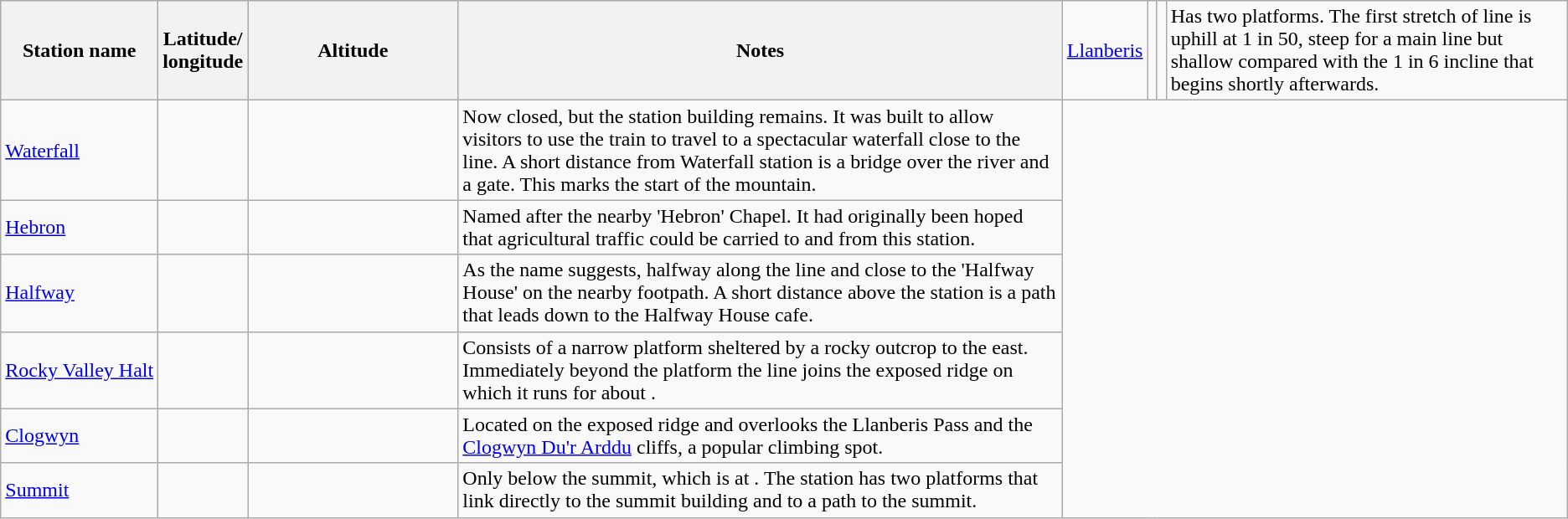<table class="wikitable">
<tr>
<th>Station name</th>
<th>Latitude/<br>longitude</th>
<th style="width:10em;">Altitude</th>
<th>Notes</th>
<td><a href='#'>Llanberis</a></td>
<td></td>
<td></td>
<td>Has two platforms. The first stretch of line is uphill at 1 in 50, steep for a main line but shallow compared with the 1 in 6 incline that begins shortly afterwards.</td>
</tr>
<tr>
<td><a href='#'>Waterfall</a></td>
<td></td>
<td></td>
<td>Now closed, but the station building remains. It was built to allow visitors to use the train to travel to a spectacular waterfall close to the line. A short distance from Waterfall station is a bridge over the river and a gate. This marks the start of the mountain.</td>
</tr>
<tr>
<td><a href='#'>Hebron</a></td>
<td></td>
<td></td>
<td>Named after the nearby 'Hebron' Chapel. It had originally been hoped that agricultural traffic could be carried to and from this station.</td>
</tr>
<tr>
<td><a href='#'>Halfway</a></td>
<td></td>
<td></td>
<td>As the name suggests, halfway along the line and close to the 'Halfway House' on the nearby footpath. A short distance above the station is a path that leads down to the Halfway House cafe.</td>
</tr>
<tr>
<td><a href='#'>Rocky Valley Halt</a></td>
<td></td>
<td></td>
<td>Consists of a narrow platform sheltered by a rocky outcrop to the east. Immediately beyond the platform the line joins the exposed ridge on which it runs for about .</td>
</tr>
<tr>
<td><a href='#'>Clogwyn</a></td>
<td></td>
<td></td>
<td>Located on the exposed ridge and overlooks the Llanberis Pass and the <a href='#'>Clogwyn Du'r Arddu</a> cliffs, a popular climbing spot.</td>
</tr>
<tr>
<td><a href='#'>Summit</a></td>
<td></td>
<td></td>
<td>Only  below the summit, which is at . The station has two platforms that link directly to the summit building and to a path to the summit.</td>
</tr>
</table>
